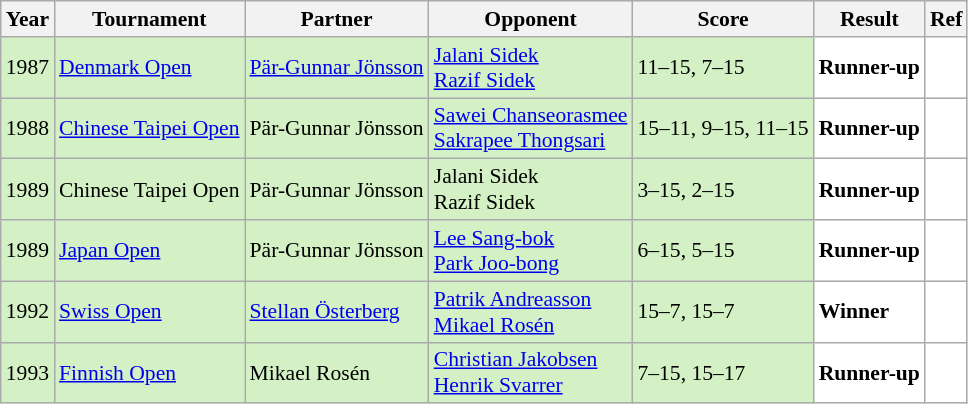<table class="sortable wikitable" style="font-size: 90%;">
<tr>
<th>Year</th>
<th>Tournament</th>
<th>Partner</th>
<th>Opponent</th>
<th>Score</th>
<th>Result</th>
<th>Ref</th>
</tr>
<tr style="background:#D4F1C5">
<td align="center">1987</td>
<td align="left"><a href='#'>Denmark Open</a></td>
<td align="left"> <a href='#'>Pär-Gunnar Jönsson</a></td>
<td align="left"> <a href='#'>Jalani Sidek</a><br> <a href='#'>Razif Sidek</a></td>
<td>11–15, 7–15</td>
<td style="text-align:left; background:white"> <strong>Runner-up</strong></td>
<td style="text-align:center; background:white"></td>
</tr>
<tr style="background:#D4F1C5">
<td align="center">1988</td>
<td align="left"><a href='#'>Chinese Taipei Open</a></td>
<td align="left"> Pär-Gunnar Jönsson</td>
<td align="left"> <a href='#'>Sawei Chanseorasmee</a><br> <a href='#'>Sakrapee Thongsari</a></td>
<td align="left">15–11, 9–15, 11–15</td>
<td style="text-align:left; background:white"> <strong>Runner-up</strong></td>
<td style="text-align:center; background:white"></td>
</tr>
<tr style="background:#D4F1C5">
<td align="center">1989</td>
<td align="left">Chinese Taipei Open</td>
<td align="left"> Pär-Gunnar Jönsson</td>
<td align="left"> Jalani Sidek<br> Razif Sidek</td>
<td align="left">3–15, 2–15</td>
<td style="text-align:left; background:white"> <strong>Runner-up</strong></td>
<td style="text-align:center; background:white"></td>
</tr>
<tr style="background:#D4F1C5">
<td align="center">1989</td>
<td align="left"><a href='#'>Japan Open</a></td>
<td align="left"> Pär-Gunnar Jönsson</td>
<td align="left"> <a href='#'>Lee Sang-bok</a><br> <a href='#'>Park Joo-bong</a></td>
<td align="left">6–15, 5–15</td>
<td style="text-align:left; background:white"> <strong>Runner-up</strong></td>
<td style="text-align:center; background:white"></td>
</tr>
<tr style="background:#D4F1C5">
<td align="center">1992</td>
<td align="left"><a href='#'>Swiss Open</a></td>
<td align="left"> <a href='#'>Stellan Österberg</a></td>
<td align="left"> <a href='#'>Patrik Andreasson</a><br> <a href='#'>Mikael Rosén</a></td>
<td align="left">15–7, 15–7</td>
<td style="text-align:left; background:white"> <strong>Winner</strong></td>
<td style="text-align:center; background:white"></td>
</tr>
<tr style="background:#D4F1C5">
<td align="center">1993</td>
<td align="left"><a href='#'>Finnish Open</a></td>
<td align="left"> Mikael Rosén</td>
<td align="left"> <a href='#'>Christian Jakobsen</a><br> <a href='#'>Henrik Svarrer</a></td>
<td align="left">7–15, 15–17</td>
<td style="text-align:left; background:white"> <strong>Runner-up</strong></td>
<td style="text-align:center; background:white"></td>
</tr>
</table>
